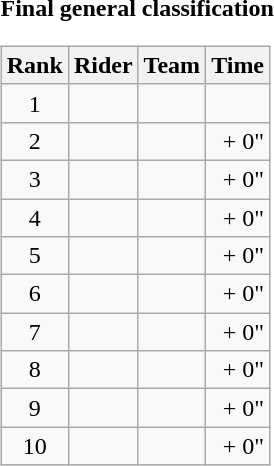<table>
<tr>
<td><strong>Final general classification</strong><br><table class="wikitable">
<tr>
<th scope="col">Rank</th>
<th scope="col">Rider</th>
<th scope="col">Team</th>
<th scope="col">Time</th>
</tr>
<tr>
<td style="text-align:center;">1</td>
<td></td>
<td></td>
<td style="text-align:right;"></td>
</tr>
<tr>
<td style="text-align:center;">2</td>
<td></td>
<td></td>
<td style="text-align:right;">+ 0"</td>
</tr>
<tr>
<td style="text-align:center;">3</td>
<td></td>
<td></td>
<td style="text-align:right;">+ 0"</td>
</tr>
<tr>
<td style="text-align:center;">4</td>
<td></td>
<td></td>
<td style="text-align:right;">+ 0"</td>
</tr>
<tr>
<td style="text-align:center;">5</td>
<td></td>
<td></td>
<td style="text-align:right;">+ 0"</td>
</tr>
<tr>
<td style="text-align:center;">6</td>
<td></td>
<td></td>
<td style="text-align:right;">+ 0"</td>
</tr>
<tr>
<td style="text-align:center;">7</td>
<td></td>
<td></td>
<td style="text-align:right;">+ 0"</td>
</tr>
<tr>
<td style="text-align:center;">8</td>
<td></td>
<td></td>
<td style="text-align:right;">+ 0"</td>
</tr>
<tr>
<td style="text-align:center;">9</td>
<td></td>
<td></td>
<td style="text-align:right;">+ 0"</td>
</tr>
<tr>
<td style="text-align:center;">10</td>
<td></td>
<td></td>
<td style="text-align:right;">+ 0"</td>
</tr>
</table>
</td>
</tr>
</table>
